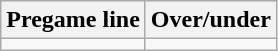<table class="wikitable">
<tr align="center">
<th style=>Pregame line</th>
<th style=>Over/under</th>
</tr>
<tr align="center">
<td></td>
<td></td>
</tr>
</table>
